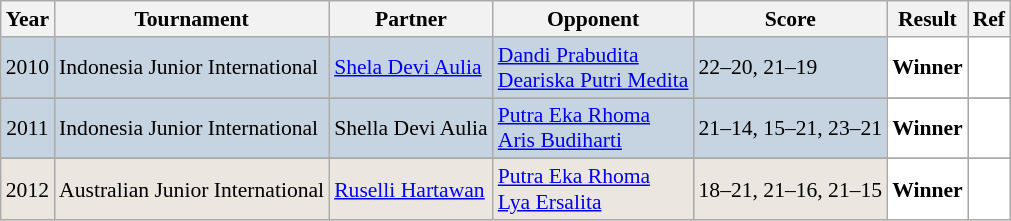<table class="sortable wikitable" style="font-size: 90%">
<tr>
<th>Year</th>
<th>Tournament</th>
<th>Partner</th>
<th>Opponent</th>
<th>Score</th>
<th>Result</th>
<th>Ref</th>
</tr>
<tr style="background:#C6D4E1">
<td align="center">2010</td>
<td align="left">Indonesia Junior International</td>
<td align="left"> <a href='#'>Shela Devi Aulia</a></td>
<td align="left"> <a href='#'>Dandi Prabudita</a> <br>  <a href='#'>Deariska Putri Medita</a></td>
<td align="left">22–20, 21–19</td>
<td style="text-align:left; background:white"> <strong>Winner</strong></td>
<td style="text-align:center; background:white"></td>
</tr>
<tr>
</tr>
<tr style="background:#C6D4E1">
<td align="center">2011</td>
<td align="left">Indonesia Junior International</td>
<td align="left"> Shella Devi Aulia</td>
<td align="left"> <a href='#'>Putra Eka Rhoma</a> <br>  <a href='#'>Aris Budiharti</a></td>
<td align="left">21–14, 15–21, 23–21</td>
<td style="text-align:left; background:white"> <strong>Winner</strong></td>
<td style="text-align:center; background:white"></td>
</tr>
<tr>
</tr>
<tr style="background:#EBE7E0">
<td align="center">2012</td>
<td align="left">Australian Junior International</td>
<td align="left"> <a href='#'>Ruselli Hartawan</a></td>
<td align="left"> <a href='#'>Putra Eka Rhoma</a><br> <a href='#'>Lya Ersalita</a></td>
<td align="left">18–21, 21–16, 21–15</td>
<td style="text-align:left; background:white"> <strong>Winner</strong></td>
<td style="text-align:center; background:white"></td>
</tr>
</table>
